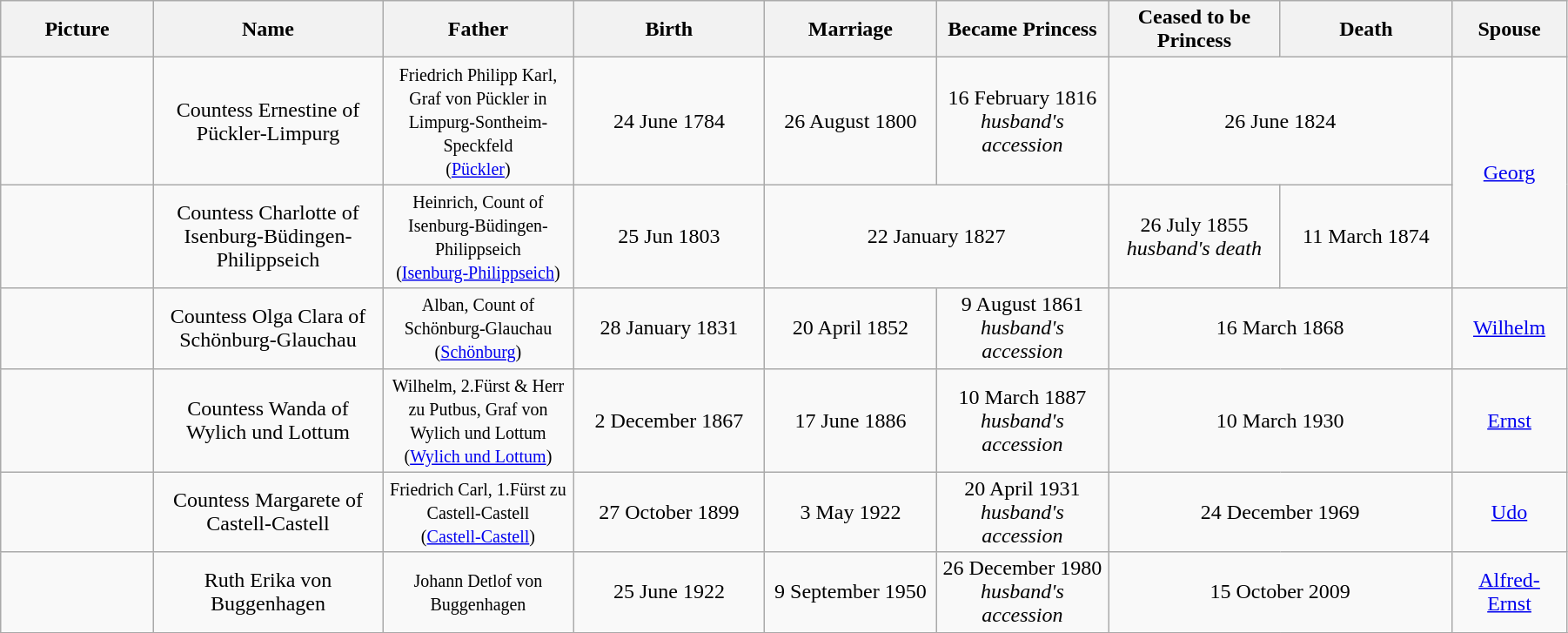<table width=95% class="wikitable">
<tr>
<th width = "8%">Picture</th>
<th width = "12%">Name</th>
<th width = "10%">Father</th>
<th width = "10%">Birth</th>
<th width = "9%">Marriage</th>
<th width = "9%">Became Princess</th>
<th width = "9%">Ceased to be Princess</th>
<th width = "9%">Death</th>
<th width = "6%">Spouse</th>
</tr>
<tr>
<td align="center"></td>
<td align="center">Countess Ernestine of Pückler-Limpurg</td>
<td align="center"><small>Friedrich Philipp Karl, Graf von Pückler in Limpurg-Sontheim-Speckfeld<br>(<a href='#'>Pückler</a>)</small></td>
<td align="center">24 June 1784</td>
<td align="center">26 August 1800</td>
<td align="center">16 February 1816<br><em>husband's accession</em></td>
<td align="center" colspan="2">26 June 1824</td>
<td align="center" rowspan="2"><a href='#'>Georg</a></td>
</tr>
<tr>
<td align="center"></td>
<td align="center">Countess Charlotte of Isenburg-Büdingen-Philippseich</td>
<td align="center"><small>Heinrich, Count of Isenburg-Büdingen-Philippseich<br>(<a href='#'>Isenburg-Philippseich</a>)</small></td>
<td align="center">25 Jun 1803</td>
<td align="center" colspan="2">22 January 1827</td>
<td align="center">26 July 1855 <br><em>husband's death</em></td>
<td align="center">11 March 1874</td>
</tr>
<tr>
<td align="center"></td>
<td align="center">Countess Olga Clara of Schönburg-Glauchau</td>
<td align="center"><small>Alban, Count of Schönburg-Glauchau<br>(<a href='#'>Schönburg</a>)</small></td>
<td align="center">28 January 1831</td>
<td align="center">20 April 1852</td>
<td align="center">9 August 1861<br><em>husband's accession</em></td>
<td align="center" colspan="2">16 March 1868</td>
<td align="center"><a href='#'>Wilhelm</a></td>
</tr>
<tr>
<td align="center"></td>
<td align="center">Countess Wanda of Wylich und Lottum</td>
<td align="center"><small>Wilhelm, 2.Fürst & Herr zu Putbus, Graf von Wylich und Lottum<br>(<a href='#'>Wylich und Lottum</a>)</small></td>
<td align="center">2 December 1867</td>
<td align="center">17 June 1886</td>
<td align="center">10 March 1887<br><em>husband's accession</em></td>
<td align="center" colspan="2">10 March 1930</td>
<td align="center"><a href='#'>Ernst</a></td>
</tr>
<tr>
<td align="center"></td>
<td align="center">Countess Margarete of Castell-Castell</td>
<td align="center"><small>Friedrich Carl, 1.Fürst zu Castell-Castell<br>(<a href='#'>Castell-Castell</a>)</small></td>
<td align="center">27 October 1899</td>
<td align="center">3 May 1922</td>
<td align="center">20 April 1931<br><em>husband's accession</em></td>
<td align="center" colspan="2">24 December 1969</td>
<td align="center"><a href='#'>Udo</a></td>
</tr>
<tr>
<td align="center"></td>
<td align="center">Ruth Erika von Buggenhagen</td>
<td align="center"><small>Johann Detlof von Buggenhagen</small></td>
<td align="center">25 June 1922</td>
<td align="center">9 September 1950</td>
<td align="center">26 December 1980<br><em>husband's accession</em></td>
<td align="center" colspan="2">15 October 2009</td>
<td align="center"><a href='#'>Alfred-Ernst</a></td>
</tr>
<tr>
</tr>
</table>
